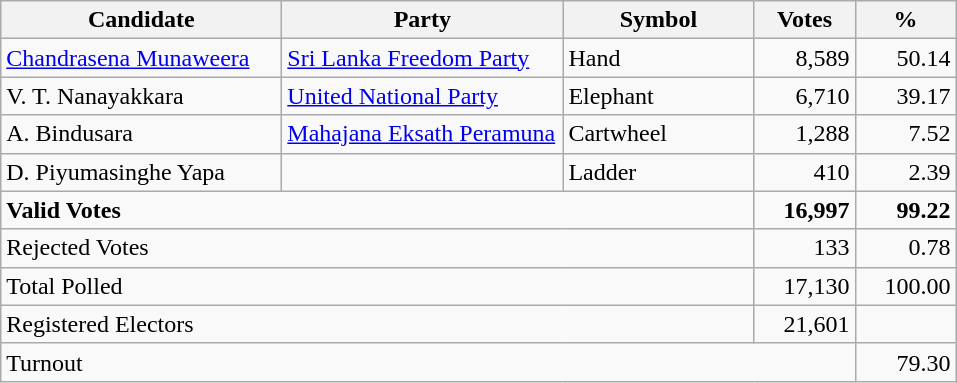<table class="wikitable" border="1" style="text-align:right;">
<tr>
<th align=left width="180">Candidate</th>
<th align=left width="180">Party</th>
<th align=left width="120">Symbol</th>
<th align=left width="60">Votes</th>
<th align=left width="60">%</th>
</tr>
<tr>
<td align=left><a href='#'>Chandrasena Munaweera</a></td>
<td align=left><a href='#'>Sri Lanka Freedom Party</a></td>
<td align=left>Hand</td>
<td>8,589</td>
<td>50.14</td>
</tr>
<tr>
<td align=left>V. T. Nanayakkara</td>
<td align=left><a href='#'>United National Party</a></td>
<td align=left>Elephant</td>
<td>6,710</td>
<td>39.17</td>
</tr>
<tr>
<td align=left>A. Bindusara</td>
<td align=left><a href='#'>Mahajana Eksath Peramuna</a></td>
<td align=left>Cartwheel</td>
<td>1,288</td>
<td>7.52</td>
</tr>
<tr>
<td align=left>D. Piyumasinghe Yapa</td>
<td align=left></td>
<td align=left>Ladder</td>
<td>410</td>
<td>2.39</td>
</tr>
<tr>
<td align=left colspan=3><strong>Valid Votes</strong></td>
<td><strong>16,997</strong></td>
<td><strong>99.22</strong></td>
</tr>
<tr>
<td align=left colspan=3>Rejected Votes</td>
<td>133</td>
<td>0.78</td>
</tr>
<tr>
<td align=left colspan=3>Total Polled</td>
<td>17,130</td>
<td>100.00</td>
</tr>
<tr>
<td align=left colspan=3>Registered Electors</td>
<td>21,601</td>
<td></td>
</tr>
<tr>
<td align=left colspan=4>Turnout</td>
<td>79.30</td>
</tr>
</table>
